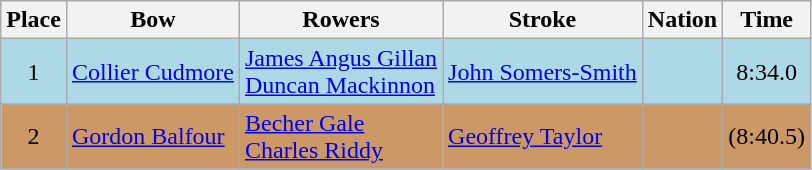<table class=wikitable>
<tr>
<th>Place</th>
<th>Bow</th>
<th>Rowers</th>
<th>Stroke</th>
<th>Nation</th>
<th>Time</th>
</tr>
<tr bgcolor=lightblue>
<td align=center>1</td>
<td><a href='#'>Collier Cudmore</a></td>
<td><a href='#'>James Angus Gillan</a> <br> <a href='#'>Duncan Mackinnon</a></td>
<td><a href='#'>John Somers-Smith</a></td>
<td></td>
<td align=center>8:34.0</td>
</tr>
<tr bgcolor=cc9966>
<td align=center>2</td>
<td><a href='#'>Gordon Balfour</a></td>
<td><a href='#'>Becher Gale</a> <br> <a href='#'>Charles Riddy</a></td>
<td><a href='#'>Geoffrey Taylor</a></td>
<td></td>
<td align=center>(8:40.5)</td>
</tr>
</table>
